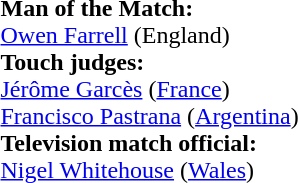<table style="width:100%">
<tr>
<td><br><strong>Man of the Match:</strong>
<br><a href='#'>Owen Farrell</a> (England)<br><strong>Touch judges:</strong>
<br><a href='#'>Jérôme Garcès</a> (<a href='#'>France</a>)
<br><a href='#'>Francisco Pastrana</a> (<a href='#'>Argentina</a>)
<br><strong>Television match official:</strong>
<br><a href='#'>Nigel Whitehouse</a> (<a href='#'>Wales</a>)</td>
</tr>
</table>
